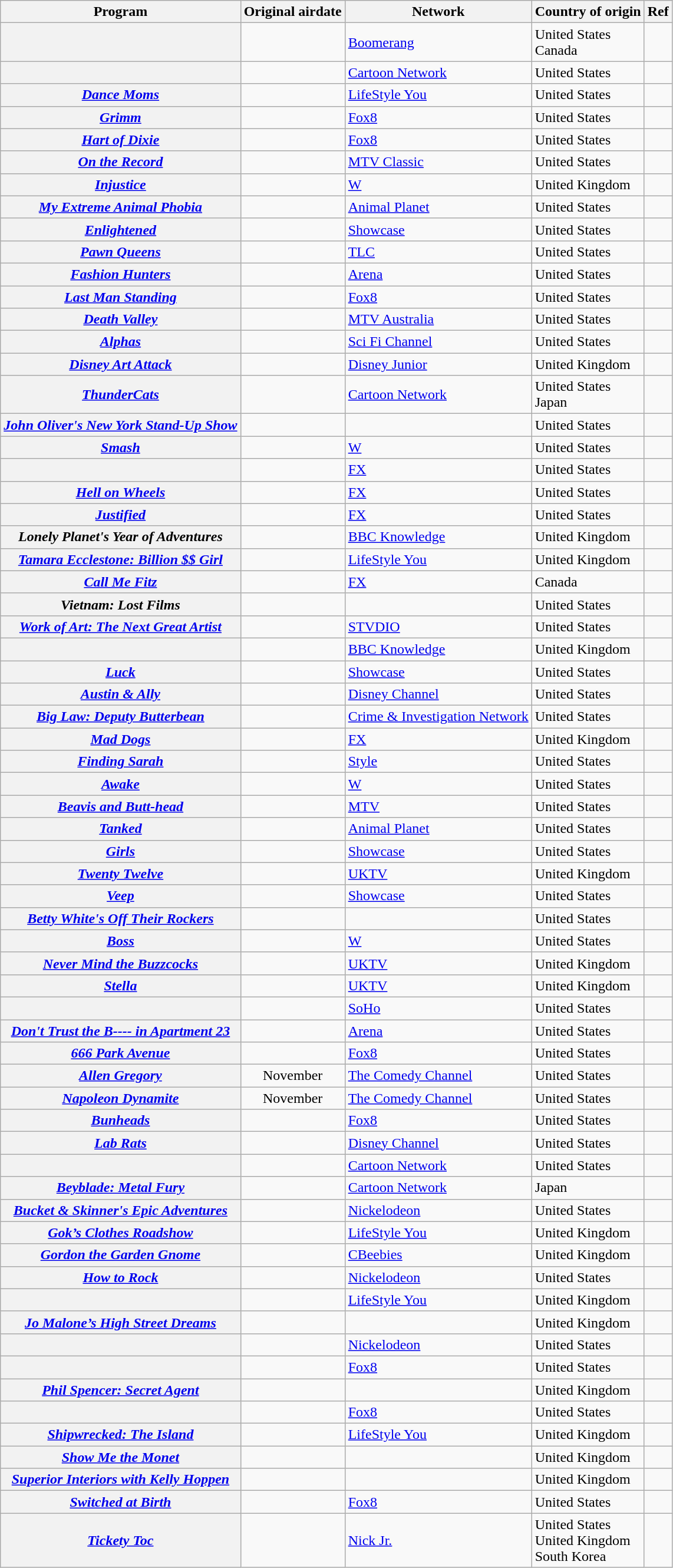<table class="wikitable plainrowheaders sortable" style="text-align:left">
<tr>
<th scope="col">Program</th>
<th scope="col">Original airdate</th>
<th scope="col">Network</th>
<th scope="col">Country of origin</th>
<th scope="col" class="unsortable">Ref</th>
</tr>
<tr>
<th scope="row"><em></em></th>
<td align=center></td>
<td><a href='#'>Boomerang</a></td>
<td>United States<br>Canada</td>
<td align=center></td>
</tr>
<tr>
<th scope="row"><em></em></th>
<td align=center></td>
<td><a href='#'>Cartoon Network</a></td>
<td>United States</td>
<td align=center></td>
</tr>
<tr>
<th scope="row"><em><a href='#'>Dance Moms</a></em></th>
<td align=center></td>
<td><a href='#'>LifeStyle You</a></td>
<td>United States</td>
<td align=center></td>
</tr>
<tr>
<th scope="row"><em><a href='#'>Grimm</a></em></th>
<td align=center></td>
<td><a href='#'>Fox8</a></td>
<td>United States</td>
<td align=center></td>
</tr>
<tr>
<th scope="row"><em><a href='#'>Hart of Dixie</a></em></th>
<td align=center></td>
<td><a href='#'>Fox8</a></td>
<td>United States</td>
<td align=center></td>
</tr>
<tr>
<th scope="row"><em><a href='#'>On the Record</a></em></th>
<td align=center></td>
<td><a href='#'>MTV Classic</a></td>
<td>United States</td>
<td align=center></td>
</tr>
<tr>
<th scope="row"><em><a href='#'>Injustice</a></em></th>
<td align=center></td>
<td><a href='#'>W</a></td>
<td>United Kingdom</td>
<td align=center></td>
</tr>
<tr>
<th scope="row"><em><a href='#'>My Extreme Animal Phobia</a></em></th>
<td align=center></td>
<td><a href='#'>Animal Planet</a></td>
<td>United States</td>
<td align=center></td>
</tr>
<tr>
<th scope="row"><em><a href='#'>Enlightened</a></em></th>
<td align=center></td>
<td><a href='#'>Showcase</a></td>
<td>United States</td>
<td align=center></td>
</tr>
<tr>
<th scope="row"><em><a href='#'>Pawn Queens</a></em></th>
<td align=center></td>
<td><a href='#'>TLC</a></td>
<td>United States</td>
<td align=center></td>
</tr>
<tr>
<th scope="row"><em><a href='#'>Fashion Hunters</a></em></th>
<td align=center></td>
<td><a href='#'>Arena</a></td>
<td>United States</td>
<td align=center></td>
</tr>
<tr>
<th scope="row"><em><a href='#'>Last Man Standing</a></em></th>
<td align=center></td>
<td><a href='#'>Fox8</a></td>
<td>United States</td>
<td align=center></td>
</tr>
<tr>
<th scope="row"><em><a href='#'>Death Valley</a></em></th>
<td align=center></td>
<td><a href='#'>MTV Australia</a></td>
<td>United States</td>
<td align=center></td>
</tr>
<tr>
<th scope="row"><em><a href='#'>Alphas</a></em></th>
<td align=center></td>
<td><a href='#'>Sci Fi Channel</a></td>
<td>United States</td>
<td align=center></td>
</tr>
<tr>
<th scope="row"><em><a href='#'>Disney Art Attack</a></em></th>
<td align=center></td>
<td><a href='#'>Disney Junior</a></td>
<td>United Kingdom</td>
<td align=center></td>
</tr>
<tr>
<th scope="row"><em><a href='#'>ThunderCats</a></em></th>
<td align=center></td>
<td><a href='#'>Cartoon Network</a></td>
<td>United States<br> Japan</td>
<td align=center></td>
</tr>
<tr>
<th scope="row"><em><a href='#'>John Oliver's New York Stand-Up Show</a></em></th>
<td align=center></td>
<td></td>
<td>United States</td>
<td align=center></td>
</tr>
<tr>
<th scope="row"><em><a href='#'>Smash</a></em></th>
<td align=center></td>
<td><a href='#'>W</a></td>
<td>United States</td>
<td align=center></td>
</tr>
<tr>
<th scope="row"></th>
<td align=center></td>
<td><a href='#'>FX</a></td>
<td>United States</td>
<td align=center></td>
</tr>
<tr>
<th scope="row"><em><a href='#'>Hell on Wheels</a></em></th>
<td align=center></td>
<td><a href='#'>FX</a></td>
<td>United States</td>
<td align=center></td>
</tr>
<tr>
<th scope="row"><em><a href='#'>Justified</a></em></th>
<td align=center></td>
<td><a href='#'>FX</a></td>
<td>United States</td>
<td align=center></td>
</tr>
<tr>
<th scope="row"><em>Lonely Planet's Year of Adventures</em></th>
<td align=center></td>
<td><a href='#'>BBC Knowledge</a></td>
<td>United Kingdom</td>
<td align=center></td>
</tr>
<tr>
<th scope="row"><em><a href='#'>Tamara Ecclestone: Billion $$ Girl</a></em></th>
<td align=center></td>
<td><a href='#'>LifeStyle You</a></td>
<td>United Kingdom</td>
<td align=center></td>
</tr>
<tr>
<th scope="row"><em><a href='#'>Call Me Fitz</a></em></th>
<td align=center></td>
<td><a href='#'>FX</a></td>
<td>Canada</td>
<td align=center></td>
</tr>
<tr>
<th scope="row"><em>Vietnam: Lost Films</em></th>
<td align=center></td>
<td></td>
<td>United States</td>
<td align=center></td>
</tr>
<tr>
<th scope="row"><em><a href='#'>Work of Art: The Next Great Artist</a></em></th>
<td align=center></td>
<td><a href='#'>STVDIO</a></td>
<td>United States</td>
<td align=center></td>
</tr>
<tr>
<th scope="row"><em></em></th>
<td align=center></td>
<td><a href='#'>BBC Knowledge</a></td>
<td>United Kingdom</td>
<td align=center></td>
</tr>
<tr>
<th scope="row"><em><a href='#'>Luck</a></em></th>
<td align=center></td>
<td><a href='#'>Showcase</a></td>
<td>United States</td>
<td align=center></td>
</tr>
<tr>
<th scope="row"><em><a href='#'>Austin & Ally</a></em></th>
<td align=center></td>
<td><a href='#'>Disney Channel</a></td>
<td>United States</td>
<td align=center></td>
</tr>
<tr>
<th scope="row"><em><a href='#'>Big Law: Deputy Butterbean</a></em></th>
<td align=center></td>
<td><a href='#'>Crime & Investigation Network</a></td>
<td>United States</td>
<td align=center></td>
</tr>
<tr>
<th scope="row"><em><a href='#'>Mad Dogs</a></em></th>
<td align=center></td>
<td><a href='#'>FX</a></td>
<td>United Kingdom</td>
<td align=center></td>
</tr>
<tr>
<th scope="row"><em><a href='#'>Finding Sarah</a></em></th>
<td align=center></td>
<td><a href='#'>Style</a></td>
<td>United States</td>
<td align=center></td>
</tr>
<tr>
<th scope="row"><em><a href='#'>Awake</a></em></th>
<td align=center></td>
<td><a href='#'>W</a></td>
<td>United States</td>
<td align=center></td>
</tr>
<tr>
<th scope="row"><em><a href='#'>Beavis and Butt-head</a></em></th>
<td align=center></td>
<td><a href='#'>MTV</a></td>
<td>United States</td>
<td align=center></td>
</tr>
<tr>
<th scope="row"><em><a href='#'>Tanked</a></em></th>
<td align=center></td>
<td><a href='#'>Animal Planet</a></td>
<td>United States</td>
<td align=center></td>
</tr>
<tr>
<th scope="row"><em><a href='#'>Girls</a></em></th>
<td align=center></td>
<td><a href='#'>Showcase</a></td>
<td>United States</td>
<td align=center></td>
</tr>
<tr>
<th scope="row"><em><a href='#'>Twenty Twelve</a></em></th>
<td align=center></td>
<td><a href='#'>UKTV</a></td>
<td>United Kingdom</td>
<td align=center></td>
</tr>
<tr>
<th scope="row"><em><a href='#'>Veep</a></em></th>
<td align=center></td>
<td><a href='#'>Showcase</a></td>
<td>United States</td>
<td align=center></td>
</tr>
<tr>
<th scope="row"><em><a href='#'>Betty White's Off Their Rockers</a></em></th>
<td align=center></td>
<td></td>
<td>United States</td>
<td align=center></td>
</tr>
<tr>
<th scope="row"><em><a href='#'>Boss</a></em></th>
<td align=center></td>
<td><a href='#'>W</a></td>
<td>United States</td>
<td align=center></td>
</tr>
<tr>
<th scope="row"><em><a href='#'>Never Mind the Buzzcocks</a></em></th>
<td align=center></td>
<td><a href='#'>UKTV</a></td>
<td>United Kingdom</td>
<td align=center></td>
</tr>
<tr>
<th scope="row"><em><a href='#'>Stella</a></em></th>
<td align=center></td>
<td><a href='#'>UKTV</a></td>
<td>United Kingdom</td>
<td align=center></td>
</tr>
<tr>
<th scope="row"><em></em></th>
<td align=center></td>
<td><a href='#'>SoHo</a></td>
<td>United States</td>
<td align=center></td>
</tr>
<tr>
<th scope="row"><em><a href='#'>Don't Trust the B---- in Apartment 23</a></em></th>
<td align=center></td>
<td><a href='#'>Arena</a></td>
<td>United States</td>
<td align=center></td>
</tr>
<tr>
<th scope="row"><em><a href='#'>666 Park Avenue</a></em></th>
<td align=center></td>
<td><a href='#'>Fox8</a></td>
<td>United States</td>
<td align=center></td>
</tr>
<tr>
<th scope="row"><em><a href='#'>Allen Gregory</a></em></th>
<td align=center>November</td>
<td><a href='#'>The Comedy Channel</a></td>
<td>United States</td>
<td align=center></td>
</tr>
<tr>
<th scope="row"><em><a href='#'>Napoleon Dynamite</a></em></th>
<td align=center>November</td>
<td><a href='#'>The Comedy Channel</a></td>
<td>United States</td>
<td align=center></td>
</tr>
<tr>
<th scope="row"><em><a href='#'>Bunheads</a></em></th>
<td align=center></td>
<td><a href='#'>Fox8</a></td>
<td>United States</td>
<td align=center></td>
</tr>
<tr>
<th scope="row"><em><a href='#'>Lab Rats</a></em></th>
<td align=center></td>
<td><a href='#'>Disney Channel</a></td>
<td>United States</td>
<td></td>
</tr>
<tr>
<th scope="row"><em></em></th>
<td></td>
<td><a href='#'>Cartoon Network</a></td>
<td>United States</td>
<td align=center></td>
</tr>
<tr>
<th scope="row"><em><a href='#'>Beyblade: Metal Fury</a></em></th>
<td></td>
<td><a href='#'>Cartoon Network</a></td>
<td>Japan</td>
<td align=center></td>
</tr>
<tr>
<th scope="row"><em><a href='#'>Bucket & Skinner's Epic Adventures</a></em></th>
<td></td>
<td><a href='#'>Nickelodeon</a></td>
<td>United States</td>
<td align=center></td>
</tr>
<tr>
<th scope="row"><em><a href='#'>Gok’s Clothes Roadshow</a></em></th>
<td></td>
<td><a href='#'>LifeStyle You</a></td>
<td>United Kingdom</td>
<td align=center></td>
</tr>
<tr>
<th scope="row"><em><a href='#'>Gordon the Garden Gnome</a></em></th>
<td></td>
<td><a href='#'>CBeebies</a></td>
<td>United Kingdom</td>
<td align=center></td>
</tr>
<tr>
<th scope="row"><em><a href='#'>How to Rock</a></em></th>
<td></td>
<td><a href='#'>Nickelodeon</a></td>
<td>United States</td>
<td align=center></td>
</tr>
<tr>
<th scope="row"><em></em></th>
<td></td>
<td><a href='#'>LifeStyle You</a></td>
<td>United Kingdom</td>
<td align=center></td>
</tr>
<tr>
<th scope="row"><em><a href='#'>Jo Malone’s High Street Dreams</a></em></th>
<td></td>
<td></td>
<td>United Kingdom</td>
<td align=center></td>
</tr>
<tr>
<th scope="row"><em></em></th>
<td></td>
<td><a href='#'>Nickelodeon</a></td>
<td>United States</td>
<td align=center></td>
</tr>
<tr>
<th scope="row"><em></em></th>
<td></td>
<td><a href='#'>Fox8</a></td>
<td>United States</td>
<td align=center></td>
</tr>
<tr>
<th scope="row"><em><a href='#'>Phil Spencer: Secret Agent</a></em></th>
<td></td>
<td></td>
<td>United Kingdom</td>
<td align=center></td>
</tr>
<tr>
<th scope="row"><em></em></th>
<td></td>
<td><a href='#'>Fox8</a></td>
<td>United States</td>
<td align=center></td>
</tr>
<tr>
<th scope="row"><em><a href='#'>Shipwrecked: The Island</a></em></th>
<td></td>
<td><a href='#'>LifeStyle You</a></td>
<td>United Kingdom</td>
<td align=center></td>
</tr>
<tr>
<th scope="row"><em><a href='#'>Show Me the Monet</a></em></th>
<td></td>
<td></td>
<td>United Kingdom</td>
<td align=center></td>
</tr>
<tr>
<th scope="row"><em><a href='#'>Superior Interiors with Kelly Hoppen</a></em></th>
<td></td>
<td></td>
<td>United Kingdom</td>
<td align=center></td>
</tr>
<tr>
<th scope="row"><em><a href='#'>Switched at Birth</a></em></th>
<td></td>
<td><a href='#'>Fox8</a></td>
<td>United States</td>
<td align=center></td>
</tr>
<tr>
<th scope="row"><em><a href='#'>Tickety Toc</a></em></th>
<td></td>
<td><a href='#'>Nick Jr.</a></td>
<td>United States<br>United Kingdom<br>South Korea</td>
<td></td>
</tr>
</table>
